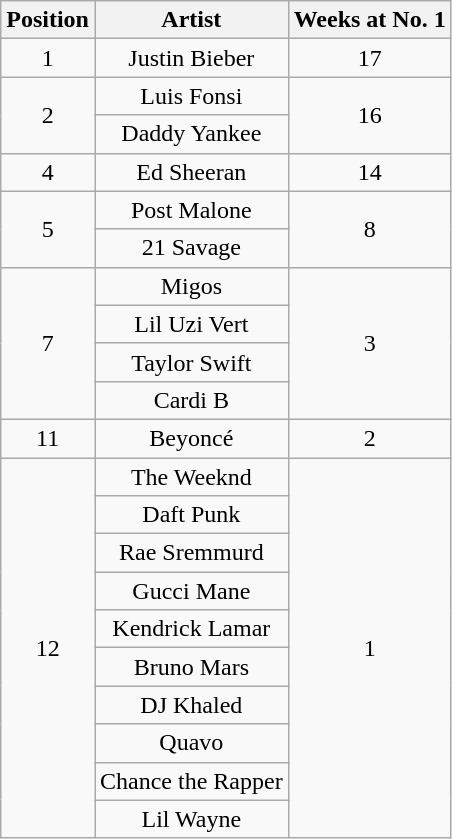<table class="wikitable plainrowheaders" style="text-align:center;">
<tr>
<th>Position</th>
<th>Artist</th>
<th>Weeks at No. 1</th>
</tr>
<tr>
<td>1</td>
<td>Justin Bieber</td>
<td>17</td>
</tr>
<tr>
<td rowspan=2>2</td>
<td>Luis Fonsi</td>
<td rowspan=2>16</td>
</tr>
<tr>
<td>Daddy Yankee</td>
</tr>
<tr>
<td>4</td>
<td>Ed Sheeran</td>
<td>14</td>
</tr>
<tr>
<td rowspan=2>5</td>
<td>Post Malone</td>
<td rowspan=2>8</td>
</tr>
<tr>
<td>21 Savage</td>
</tr>
<tr>
<td rowspan=4>7</td>
<td>Migos</td>
<td rowspan=4>3</td>
</tr>
<tr>
<td>Lil Uzi Vert</td>
</tr>
<tr>
<td>Taylor Swift</td>
</tr>
<tr>
<td>Cardi B</td>
</tr>
<tr>
<td>11</td>
<td>Beyoncé</td>
<td>2</td>
</tr>
<tr>
<td rowspan=10>12</td>
<td>The Weeknd</td>
<td rowspan=10>1</td>
</tr>
<tr>
<td>Daft Punk</td>
</tr>
<tr>
<td>Rae Sremmurd</td>
</tr>
<tr>
<td>Gucci Mane</td>
</tr>
<tr>
<td>Kendrick Lamar</td>
</tr>
<tr>
<td>Bruno Mars</td>
</tr>
<tr>
<td>DJ Khaled</td>
</tr>
<tr>
<td>Quavo</td>
</tr>
<tr>
<td>Chance the Rapper</td>
</tr>
<tr>
<td>Lil Wayne</td>
</tr>
</table>
